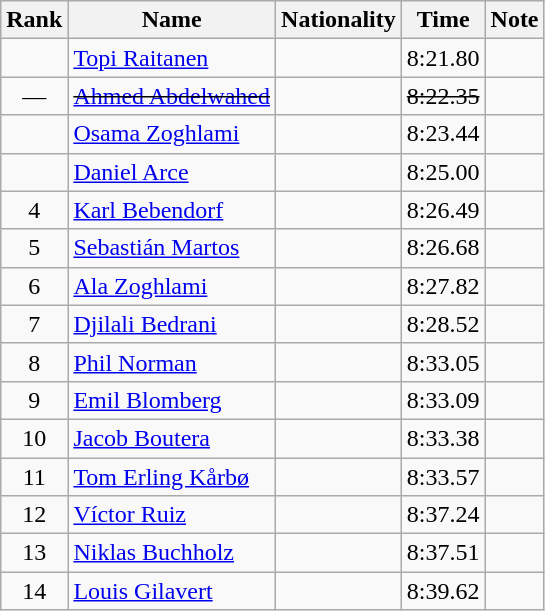<table class="wikitable sortable" style="text-align:center">
<tr>
<th>Rank</th>
<th>Name</th>
<th>Nationality</th>
<th>Time</th>
<th>Note</th>
</tr>
<tr>
<td></td>
<td align=left><a href='#'>Topi Raitanen</a></td>
<td align=left></td>
<td>8:21.80</td>
<td></td>
</tr>
<tr>
<td>—</td>
<td align=left><del><a href='#'>Ahmed Abdelwahed</a></del></td>
<td align=left></td>
<td><del>8:22.35</del></td>
<td></td>
</tr>
<tr>
<td></td>
<td align=left><a href='#'>Osama Zoghlami</a></td>
<td align=left></td>
<td>8:23.44</td>
<td></td>
</tr>
<tr>
<td></td>
<td align=left><a href='#'>Daniel Arce</a></td>
<td align=left></td>
<td>8:25.00</td>
<td></td>
</tr>
<tr>
<td>4</td>
<td align=left><a href='#'>Karl Bebendorf</a></td>
<td align=left></td>
<td>8:26.49</td>
<td></td>
</tr>
<tr>
<td>5</td>
<td align=left><a href='#'>Sebastián Martos</a></td>
<td align=left></td>
<td>8:26.68</td>
<td></td>
</tr>
<tr>
<td>6</td>
<td align=left><a href='#'>Ala Zoghlami</a></td>
<td align=left></td>
<td>8:27.82</td>
<td></td>
</tr>
<tr>
<td>7</td>
<td align=left><a href='#'>Djilali Bedrani</a></td>
<td align=left></td>
<td>8:28.52</td>
<td></td>
</tr>
<tr>
<td>8</td>
<td align=left><a href='#'>Phil Norman</a></td>
<td align=left></td>
<td>8:33.05</td>
<td></td>
</tr>
<tr>
<td>9</td>
<td align=left><a href='#'>Emil Blomberg</a></td>
<td align=left></td>
<td>8:33.09</td>
<td></td>
</tr>
<tr>
<td>10</td>
<td align=left><a href='#'>Jacob Boutera</a></td>
<td align=left></td>
<td>8:33.38</td>
<td></td>
</tr>
<tr>
<td>11</td>
<td align=left><a href='#'>Tom Erling Kårbø</a></td>
<td align=left></td>
<td>8:33.57</td>
<td></td>
</tr>
<tr>
<td>12</td>
<td align=left><a href='#'>Víctor Ruiz</a></td>
<td align=left></td>
<td>8:37.24</td>
<td></td>
</tr>
<tr>
<td>13</td>
<td align=left><a href='#'>Niklas Buchholz</a></td>
<td align=left></td>
<td>8:37.51</td>
<td></td>
</tr>
<tr>
<td>14</td>
<td align=left><a href='#'>Louis Gilavert</a></td>
<td align=left></td>
<td>8:39.62</td>
<td></td>
</tr>
</table>
